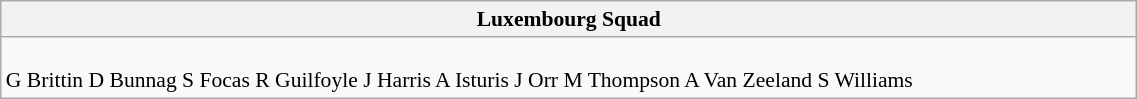<table class="wikitable" style="text-align:left; font-size:90%; width:60%">
<tr>
<th colspan="100%">Luxembourg Squad</th>
</tr>
<tr valign="top">
<td><br>G Brittin D Bunnag S Focas R Guilfoyle J Harris A Isturis J Orr M Thompson A Van Zeeland S Williams</td>
</tr>
</table>
